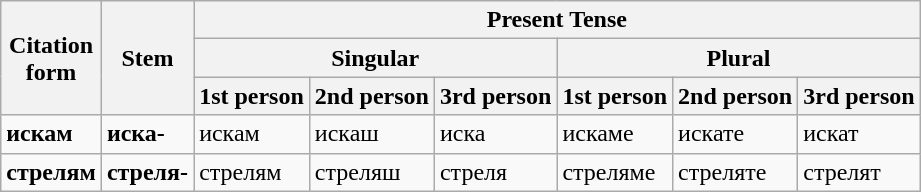<table class="wikitable">
<tr>
<th rowspan="3">Citation<br>form</th>
<th rowspan="3">Stem</th>
<th colspan="6">Present Tense</th>
</tr>
<tr>
<th colspan="3">Singular</th>
<th colspan="3">Plural</th>
</tr>
<tr>
<th><strong>1st person</strong></th>
<th><strong>2nd person</strong></th>
<th><strong>3rd person</strong></th>
<th><strong>1st person</strong></th>
<th><strong>2nd person</strong></th>
<th><strong>3rd person</strong></th>
</tr>
<tr>
<td><strong>искам</strong> <br></td>
<td><strong>иска-</strong> <br></td>
<td>иска<span>м</span> <br></td>
<td>иска<span>ш</span> <br></td>
<td>иска <br></td>
<td>иска<span>ме</span> <br></td>
<td>иска<span>те</span> <br></td>
<td>иска<span>т</span> <br></td>
</tr>
<tr>
<td><strong>стрелям</strong> <br></td>
<td><strong>стреля-</strong> <br></td>
<td>стреля<span>м</span> <br></td>
<td>стреля<span>ш</span> <br></td>
<td>стреля <br></td>
<td>стреля<span>ме</span> <br></td>
<td>стреля<span>те</span> <br></td>
<td>стреля<span>т</span> <br></td>
</tr>
</table>
